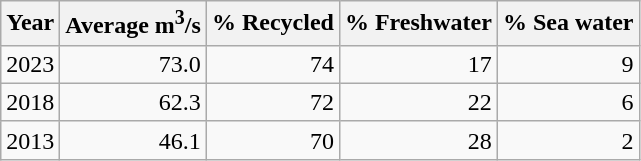<table class="wikitable" style="text-align:right;">
<tr>
<th>Year</th>
<th>Average m<sup>3</sup>/s</th>
<th>% Recycled</th>
<th>% Freshwater</th>
<th>% Sea water</th>
</tr>
<tr>
<td>2023</td>
<td>73.0</td>
<td>74</td>
<td>17</td>
<td>9</td>
</tr>
<tr>
<td>2018</td>
<td>62.3</td>
<td>72</td>
<td>22</td>
<td>6</td>
</tr>
<tr>
<td>2013</td>
<td>46.1</td>
<td>70</td>
<td>28</td>
<td>2</td>
</tr>
</table>
